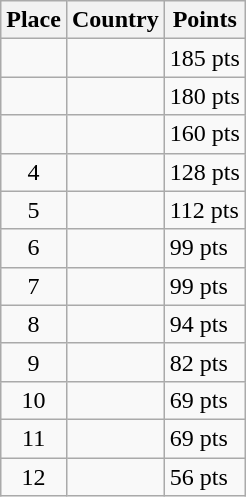<table class=wikitable>
<tr>
<th>Place</th>
<th>Country</th>
<th>Points</th>
</tr>
<tr>
<td align=center></td>
<td></td>
<td>185 pts</td>
</tr>
<tr>
<td align=center></td>
<td></td>
<td>180 pts</td>
</tr>
<tr>
<td align=center></td>
<td></td>
<td>160 pts</td>
</tr>
<tr>
<td align=center>4</td>
<td></td>
<td>128 pts</td>
</tr>
<tr>
<td align=center>5</td>
<td></td>
<td>112 pts</td>
</tr>
<tr>
<td align=center>6</td>
<td></td>
<td>99 pts</td>
</tr>
<tr>
<td align=center>7</td>
<td></td>
<td>99 pts</td>
</tr>
<tr>
<td align=center>8</td>
<td></td>
<td>94 pts</td>
</tr>
<tr>
<td align=center>9</td>
<td></td>
<td>82 pts</td>
</tr>
<tr>
<td align=center>10</td>
<td></td>
<td>69 pts</td>
</tr>
<tr>
<td align=center>11</td>
<td></td>
<td>69 pts</td>
</tr>
<tr>
<td align=center>12</td>
<td></td>
<td>56 pts</td>
</tr>
</table>
